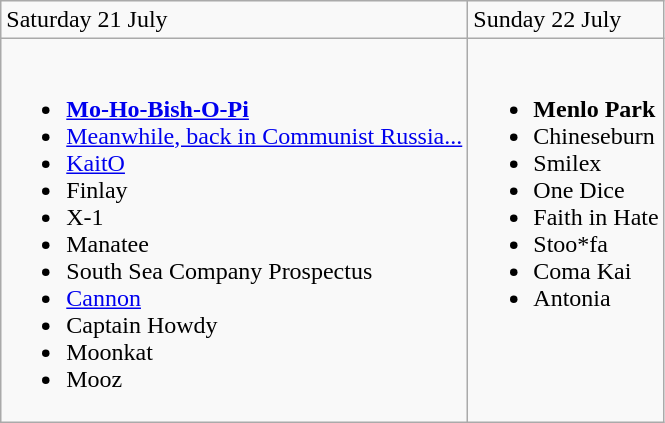<table class="wikitable">
<tr>
<td>Saturday 21 July</td>
<td>Sunday 22 July</td>
</tr>
<tr valign="top">
<td><br><ul><li><strong><a href='#'>Mo-Ho-Bish-O-Pi</a></strong></li><li><a href='#'>Meanwhile, back in Communist Russia...</a></li><li><a href='#'>KaitO</a></li><li>Finlay</li><li>X-1</li><li>Manatee</li><li>South Sea Company Prospectus</li><li><a href='#'>Cannon</a></li><li>Captain Howdy</li><li>Moonkat</li><li>Mooz</li></ul></td>
<td><br><ul><li><strong>Menlo Park</strong></li><li>Chineseburn</li><li>Smilex</li><li>One Dice</li><li>Faith in Hate</li><li>Stoo*fa</li><li>Coma Kai</li><li>Antonia</li></ul></td>
</tr>
</table>
